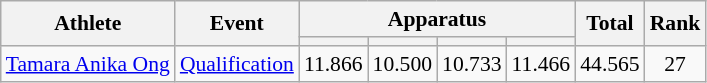<table class="wikitable" style="text-align:center;font-size:90%">
<tr>
<th rowspan=2>Athlete</th>
<th rowspan=2>Event</th>
<th colspan=4>Apparatus</th>
<th rowspan=2>Total</th>
<th rowspan=2>Rank</th>
</tr>
<tr style="font-size:95%">
<th></th>
<th></th>
<th></th>
<th></th>
</tr>
<tr>
<td rowspan=6 align=left><a href='#'>Tamara Anika Ong</a></td>
<td align=left><a href='#'>Qualification</a></td>
<td>11.866</td>
<td>10.500</td>
<td>10.733</td>
<td>11.466</td>
<td>44.565</td>
<td>27</td>
</tr>
</table>
